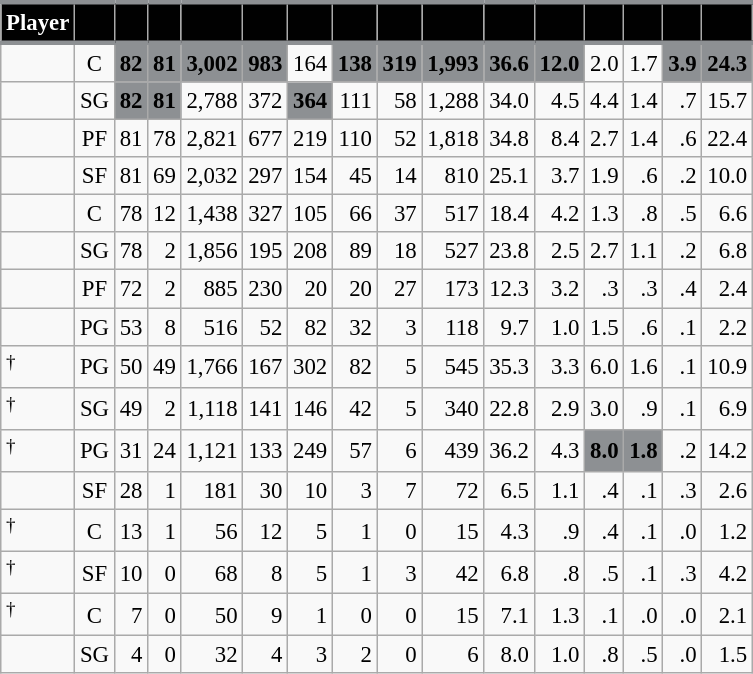<table class="wikitable sortable" style="font-size: 95%; text-align:right;">
<tr>
<th style="background:#010101; color:#FFFFFF; border-top:#8D9093 3px solid; border-bottom:#8D9093 3px solid;">Player</th>
<th style="background:#010101; color:#FFFFFF; border-top:#8D9093 3px solid; border-bottom:#8D9093 3px solid;"></th>
<th style="background:#010101; color:#FFFFFF; border-top:#8D9093 3px solid; border-bottom:#8D9093 3px solid;"></th>
<th style="background:#010101; color:#FFFFFF; border-top:#8D9093 3px solid; border-bottom:#8D9093 3px solid;"></th>
<th style="background:#010101; color:#FFFFFF; border-top:#8D9093 3px solid; border-bottom:#8D9093 3px solid;"></th>
<th style="background:#010101; color:#FFFFFF; border-top:#8D9093 3px solid; border-bottom:#8D9093 3px solid;"></th>
<th style="background:#010101; color:#FFFFFF; border-top:#8D9093 3px solid; border-bottom:#8D9093 3px solid;"></th>
<th style="background:#010101; color:#FFFFFF; border-top:#8D9093 3px solid; border-bottom:#8D9093 3px solid;"></th>
<th style="background:#010101; color:#FFFFFF; border-top:#8D9093 3px solid; border-bottom:#8D9093 3px solid;"></th>
<th style="background:#010101; color:#FFFFFF; border-top:#8D9093 3px solid; border-bottom:#8D9093 3px solid;"></th>
<th style="background:#010101; color:#FFFFFF; border-top:#8D9093 3px solid; border-bottom:#8D9093 3px solid;"></th>
<th style="background:#010101; color:#FFFFFF; border-top:#8D9093 3px solid; border-bottom:#8D9093 3px solid;"></th>
<th style="background:#010101; color:#FFFFFF; border-top:#8D9093 3px solid; border-bottom:#8D9093 3px solid;"></th>
<th style="background:#010101; color:#FFFFFF; border-top:#8D9093 3px solid; border-bottom:#8D9093 3px solid;"></th>
<th style="background:#010101; color:#FFFFFF; border-top:#8D9093 3px solid; border-bottom:#8D9093 3px solid;"></th>
<th style="background:#010101; color:#FFFFFF; border-top:#8D9093 3px solid; border-bottom:#8D9093 3px solid;"></th>
</tr>
<tr>
<td style="text-align:left;"></td>
<td style="text-align:center;">C</td>
<td style="background:#8D9093; color:#010101;"><strong>82</strong></td>
<td style="background:#8D9093; color:#010101;"><strong>81</strong></td>
<td style="background:#8D9093; color:#010101;"><strong>3,002</strong></td>
<td style="background:#8D9093; color:#010101;"><strong>983</strong></td>
<td>164</td>
<td style="background:#8D9093; color:#010101;"><strong>138</strong></td>
<td style="background:#8D9093; color:#010101;"><strong>319</strong></td>
<td style="background:#8D9093; color:#010101;"><strong>1,993</strong></td>
<td style="background:#8D9093; color:#010101;"><strong>36.6</strong></td>
<td style="background:#8D9093; color:#010101;"><strong>12.0</strong></td>
<td>2.0</td>
<td>1.7</td>
<td style="background:#8D9093; color:#010101;"><strong>3.9</strong></td>
<td style="background:#8D9093; color:#010101;"><strong>24.3</strong></td>
</tr>
<tr>
<td style="text-align:left;"></td>
<td style="text-align:center;">SG</td>
<td style="background:#8D9093; color:#010101;"><strong>82</strong></td>
<td style="background:#8D9093; color:#010101;"><strong>81</strong></td>
<td>2,788</td>
<td>372</td>
<td style="background:#8D9093; color:#010101;"><strong>364</strong></td>
<td>111</td>
<td>58</td>
<td>1,288</td>
<td>34.0</td>
<td>4.5</td>
<td>4.4</td>
<td>1.4</td>
<td>.7</td>
<td>15.7</td>
</tr>
<tr>
<td style="text-align:left;"></td>
<td style="text-align:center;">PF</td>
<td>81</td>
<td>78</td>
<td>2,821</td>
<td>677</td>
<td>219</td>
<td>110</td>
<td>52</td>
<td>1,818</td>
<td>34.8</td>
<td>8.4</td>
<td>2.7</td>
<td>1.4</td>
<td>.6</td>
<td>22.4</td>
</tr>
<tr>
<td style="text-align:left;"></td>
<td style="text-align:center;">SF</td>
<td>81</td>
<td>69</td>
<td>2,032</td>
<td>297</td>
<td>154</td>
<td>45</td>
<td>14</td>
<td>810</td>
<td>25.1</td>
<td>3.7</td>
<td>1.9</td>
<td>.6</td>
<td>.2</td>
<td>10.0</td>
</tr>
<tr>
<td style="text-align:left;"></td>
<td style="text-align:center;">C</td>
<td>78</td>
<td>12</td>
<td>1,438</td>
<td>327</td>
<td>105</td>
<td>66</td>
<td>37</td>
<td>517</td>
<td>18.4</td>
<td>4.2</td>
<td>1.3</td>
<td>.8</td>
<td>.5</td>
<td>6.6</td>
</tr>
<tr>
<td style="text-align:left;"></td>
<td style="text-align:center;">SG</td>
<td>78</td>
<td>2</td>
<td>1,856</td>
<td>195</td>
<td>208</td>
<td>89</td>
<td>18</td>
<td>527</td>
<td>23.8</td>
<td>2.5</td>
<td>2.7</td>
<td>1.1</td>
<td>.2</td>
<td>6.8</td>
</tr>
<tr>
<td style="text-align:left;"></td>
<td style="text-align:center;">PF</td>
<td>72</td>
<td>2</td>
<td>885</td>
<td>230</td>
<td>20</td>
<td>20</td>
<td>27</td>
<td>173</td>
<td>12.3</td>
<td>3.2</td>
<td>.3</td>
<td>.3</td>
<td>.4</td>
<td>2.4</td>
</tr>
<tr>
<td style="text-align:left;"></td>
<td style="text-align:center;">PG</td>
<td>53</td>
<td>8</td>
<td>516</td>
<td>52</td>
<td>82</td>
<td>32</td>
<td>3</td>
<td>118</td>
<td>9.7</td>
<td>1.0</td>
<td>1.5</td>
<td>.6</td>
<td>.1</td>
<td>2.2</td>
</tr>
<tr>
<td style="text-align:left;"><sup>†</sup></td>
<td style="text-align:center;">PG</td>
<td>50</td>
<td>49</td>
<td>1,766</td>
<td>167</td>
<td>302</td>
<td>82</td>
<td>5</td>
<td>545</td>
<td>35.3</td>
<td>3.3</td>
<td>6.0</td>
<td>1.6</td>
<td>.1</td>
<td>10.9</td>
</tr>
<tr>
<td style="text-align:left;"><sup>†</sup></td>
<td style="text-align:center;">SG</td>
<td>49</td>
<td>2</td>
<td>1,118</td>
<td>141</td>
<td>146</td>
<td>42</td>
<td>5</td>
<td>340</td>
<td>22.8</td>
<td>2.9</td>
<td>3.0</td>
<td>.9</td>
<td>.1</td>
<td>6.9</td>
</tr>
<tr>
<td style="text-align:left;"><sup>†</sup></td>
<td style="text-align:center;">PG</td>
<td>31</td>
<td>24</td>
<td>1,121</td>
<td>133</td>
<td>249</td>
<td>57</td>
<td>6</td>
<td>439</td>
<td>36.2</td>
<td>4.3</td>
<td style="background:#8D9093; color:#010101;"><strong>8.0</strong></td>
<td style="background:#8D9093; color:#010101;"><strong>1.8</strong></td>
<td>.2</td>
<td>14.2</td>
</tr>
<tr>
<td style="text-align:left;"></td>
<td style="text-align:center;">SF</td>
<td>28</td>
<td>1</td>
<td>181</td>
<td>30</td>
<td>10</td>
<td>3</td>
<td>7</td>
<td>72</td>
<td>6.5</td>
<td>1.1</td>
<td>.4</td>
<td>.1</td>
<td>.3</td>
<td>2.6</td>
</tr>
<tr>
<td style="text-align:left;"><sup>†</sup></td>
<td style="text-align:center;">C</td>
<td>13</td>
<td>1</td>
<td>56</td>
<td>12</td>
<td>5</td>
<td>1</td>
<td>0</td>
<td>15</td>
<td>4.3</td>
<td>.9</td>
<td>.4</td>
<td>.1</td>
<td>.0</td>
<td>1.2</td>
</tr>
<tr>
<td style="text-align:left;"><sup>†</sup></td>
<td style="text-align:center;">SF</td>
<td>10</td>
<td>0</td>
<td>68</td>
<td>8</td>
<td>5</td>
<td>1</td>
<td>3</td>
<td>42</td>
<td>6.8</td>
<td>.8</td>
<td>.5</td>
<td>.1</td>
<td>.3</td>
<td>4.2</td>
</tr>
<tr>
<td style="text-align:left;"><sup>†</sup></td>
<td style="text-align:center;">C</td>
<td>7</td>
<td>0</td>
<td>50</td>
<td>9</td>
<td>1</td>
<td>0</td>
<td>0</td>
<td>15</td>
<td>7.1</td>
<td>1.3</td>
<td>.1</td>
<td>.0</td>
<td>.0</td>
<td>2.1</td>
</tr>
<tr>
<td style="text-align:left;"></td>
<td style="text-align:center;">SG</td>
<td>4</td>
<td>0</td>
<td>32</td>
<td>4</td>
<td>3</td>
<td>2</td>
<td>0</td>
<td>6</td>
<td>8.0</td>
<td>1.0</td>
<td>.8</td>
<td>.5</td>
<td>.0</td>
<td>1.5</td>
</tr>
</table>
